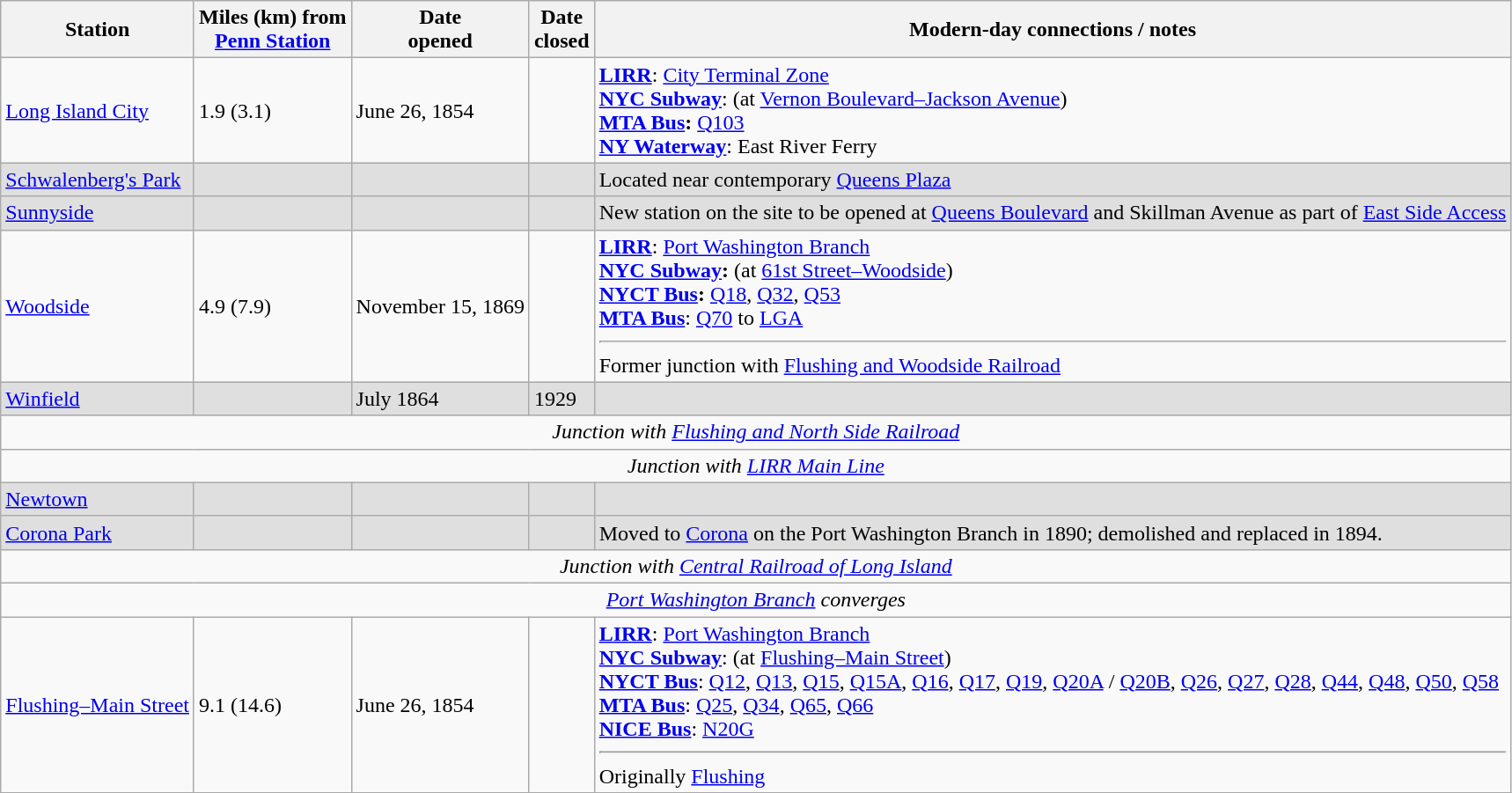<table class="wikitable">
<tr>
<th>Station</th>
<th>Miles (km) from<br><a href='#'>Penn Station</a></th>
<th>Date<br>opened</th>
<th>Date<br>closed</th>
<th>Modern-day connections / notes</th>
</tr>
<tr>
<td><a href='#'>Long Island City</a> </td>
<td>1.9 (3.1)</td>
<td>June 26, 1854</td>
<td></td>
<td> <strong><a href='#'>LIRR</a></strong>: <a href='#'>City Terminal Zone</a><br> <strong><a href='#'>NYC Subway</a></strong>:  (at <a href='#'>Vernon Boulevard–Jackson Avenue</a>)<br> <strong><a href='#'>MTA Bus</a>:</strong> <a href='#'>Q103</a><br> <strong><a href='#'>NY Waterway</a></strong>: East River Ferry</td>
</tr>
<tr bgcolor=dfdfdf>
<td><a href='#'>Schwalenberg's Park</a></td>
<td></td>
<td></td>
<td></td>
<td>Located near contemporary <a href='#'>Queens Plaza</a></td>
</tr>
<tr bgcolor=dfdfdf>
<td><a href='#'>Sunnyside</a></td>
<td></td>
<td></td>
<td></td>
<td>New station on the site to be opened at <a href='#'>Queens Boulevard</a> and Skillman Avenue as part of <a href='#'>East Side Access</a></td>
</tr>
<tr>
<td><a href='#'>Woodside</a> </td>
<td>4.9 (7.9)</td>
<td>November 15, 1869</td>
<td></td>
<td> <strong><a href='#'>LIRR</a></strong>: <a href='#'>Port Washington Branch</a><br> <strong><a href='#'>NYC Subway</a>:</strong>  (at <a href='#'>61st Street–Woodside</a>)<br> <strong><a href='#'>NYCT Bus</a>:</strong> <a href='#'>Q18</a>, <a href='#'>Q32</a>, <a href='#'>Q53</a><br> <strong><a href='#'>MTA Bus</a></strong>: <a href='#'>Q70</a> to <a href='#'>LGA</a><hr>Former junction with <a href='#'>Flushing and Woodside Railroad</a></td>
</tr>
<tr bgcolor=dfdfdf>
<td><a href='#'>Winfield</a></td>
<td></td>
<td>July 1864</td>
<td>1929</td>
<td></td>
</tr>
<tr>
<td colspan="5" align="center"><em>Junction with <a href='#'>Flushing and North Side Railroad</a></em></td>
</tr>
<tr>
<td colspan="5" align="center"><em>Junction with <a href='#'>LIRR Main Line</a></em></td>
</tr>
<tr bgcolor=dfdfdf>
<td><a href='#'>Newtown</a></td>
<td></td>
<td></td>
<td></td>
<td></td>
</tr>
<tr bgcolor=dfdfdf>
<td><a href='#'>Corona Park</a></td>
<td></td>
<td></td>
<td></td>
<td>Moved to <a href='#'>Corona</a> on the Port Washington Branch in 1890; demolished and replaced in 1894.</td>
</tr>
<tr>
<td colspan="5" align="center"><em>Junction with <a href='#'>Central Railroad of Long Island</a></em></td>
</tr>
<tr>
<td colspan="5" align="center"><em><a href='#'>Port Washington Branch</a> converges</em></td>
</tr>
<tr>
<td><a href='#'>Flushing–Main Street</a></td>
<td>9.1 (14.6)</td>
<td>June 26, 1854</td>
<td></td>
<td> <strong><a href='#'>LIRR</a></strong>: <a href='#'>Port Washington Branch</a><br> <strong><a href='#'>NYC Subway</a></strong>:  (at <a href='#'>Flushing–Main Street</a>)<br> <strong><a href='#'>NYCT Bus</a></strong>: <a href='#'>Q12</a>, <a href='#'>Q13</a>, <a href='#'>Q15</a>, <a href='#'>Q15A</a>, <a href='#'>Q16</a>, <a href='#'>Q17</a>, <a href='#'>Q19</a>, <a href='#'>Q20A</a> / <a href='#'>Q20B</a>, <a href='#'>Q26</a>, <a href='#'>Q27</a>, <a href='#'>Q28</a>, <a href='#'>Q44</a>, <a href='#'>Q48</a>, <a href='#'>Q50</a>, <a href='#'>Q58</a><br> <strong><a href='#'>MTA Bus</a></strong>: <a href='#'>Q25</a>, <a href='#'>Q34</a>, <a href='#'>Q65</a>, <a href='#'>Q66</a><br> <strong><a href='#'>NICE Bus</a></strong>: <a href='#'>N20G</a><hr>Originally <a href='#'>Flushing</a></td>
</tr>
<tr>
</tr>
</table>
